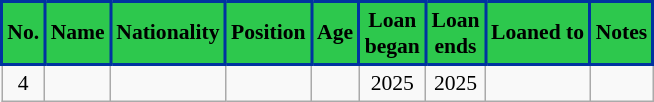<table class="wikitable sortable" style="text-align:left; font-size:90%; max-width:1100px;">
<tr>
<th style="background-color:#2DC84D; color:#000; border:2px solid #0033A0;" scope="col" data-sort-type="number">No.</th>
<th style="background-color:#2DC84D; color:#000; border:2px solid #0033A0;" scope="col">Name</th>
<th style="background-color:#2DC84D; color:#000; border:2px solid #0033A0;" scope="col">Nationality</th>
<th style="background-color:#2DC84D; color:#000; border:2px solid #0033A0;" scope="col">Position</th>
<th style="background-color:#2DC84D; color:#000; border:2px solid #0033A0;" scope="col">Age</th>
<th style="background-color:#2DC84D; color:#000; border:2px solid #0033A0;" scope="col">Loan<br>began</th>
<th style="background-color:#2DC84D; color:#000; border:2px solid #0033A0;" scope="col">Loan<br>ends</th>
<th style="background-color:#2DC84D; color:#000; border:2px solid #0033A0;" scope="col">Loaned to</th>
<th style="background-color:#2DC84D; color:#000; border:2px solid #0033A0;" scope="col">Notes</th>
</tr>
<tr>
<td align=center>4</td>
<td></td>
<td></td>
<td align=center><a href='#'></a></td>
<td align=center></td>
<td align=center>2025</td>
<td align=center>2025</td>
<td></td>
<td><a href='#'></a></td>
</tr>
</table>
